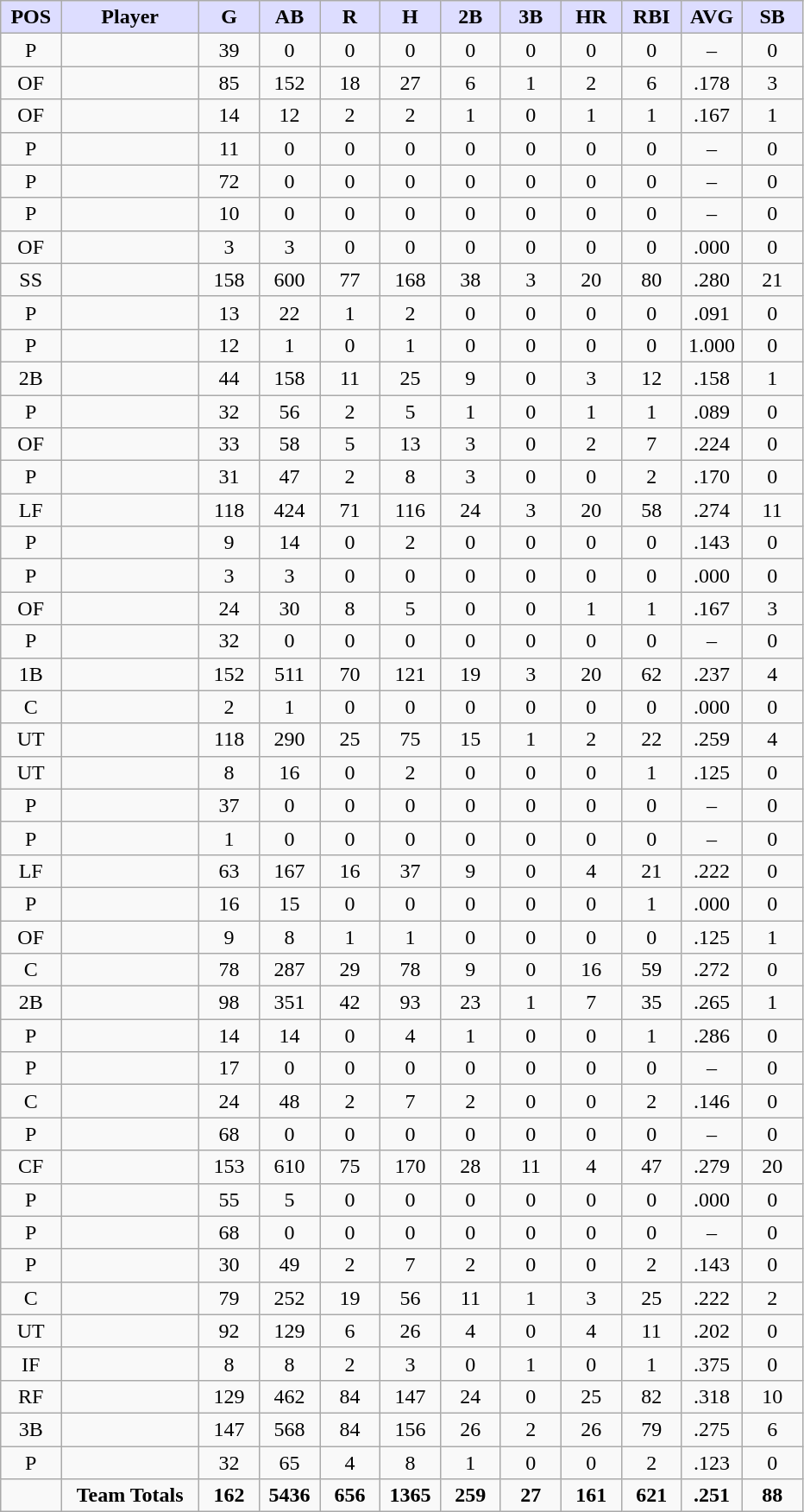<table class="wikitable sortable">
<tr>
<th style="background:#ddf; width:7%;">POS</th>
<th style="background:#ddf; width:16%;">Player</th>
<th style="background:#ddf; width:7%;">G</th>
<th style="background:#ddf; width:7%;">AB</th>
<th style="background:#ddf; width:7%;">R</th>
<th style="background:#ddf; width:7%;">H</th>
<th style="background:#ddf; width:7%;">2B</th>
<th style="background:#ddf; width:7%;">3B</th>
<th style="background:#ddf; width:7%;">HR</th>
<th style="background:#ddf; width:7%;">RBI</th>
<th style="background:#ddf; width:7%;">AVG</th>
<th style="background:#ddf; width:7%;">SB</th>
</tr>
<tr style="text-align:center;">
<td>P</td>
<td></td>
<td>39</td>
<td>0</td>
<td>0</td>
<td>0</td>
<td>0</td>
<td>0</td>
<td>0</td>
<td>0</td>
<td>–</td>
<td>0</td>
</tr>
<tr style="text-align:center;">
<td>OF</td>
<td></td>
<td>85</td>
<td>152</td>
<td>18</td>
<td>27</td>
<td>6</td>
<td>1</td>
<td>2</td>
<td>6</td>
<td>.178</td>
<td>3</td>
</tr>
<tr style="text-align:center;">
<td>OF</td>
<td></td>
<td>14</td>
<td>12</td>
<td>2</td>
<td>2</td>
<td>1</td>
<td>0</td>
<td>1</td>
<td>1</td>
<td>.167</td>
<td>1</td>
</tr>
<tr style="text-align:center;">
<td>P</td>
<td></td>
<td>11</td>
<td>0</td>
<td>0</td>
<td>0</td>
<td>0</td>
<td>0</td>
<td>0</td>
<td>0</td>
<td>–</td>
<td>0</td>
</tr>
<tr style="text-align:center;">
<td>P</td>
<td></td>
<td>72</td>
<td>0</td>
<td>0</td>
<td>0</td>
<td>0</td>
<td>0</td>
<td>0</td>
<td>0</td>
<td>–</td>
<td>0</td>
</tr>
<tr style="text-align:center;">
<td>P</td>
<td></td>
<td>10</td>
<td>0</td>
<td>0</td>
<td>0</td>
<td>0</td>
<td>0</td>
<td>0</td>
<td>0</td>
<td>–</td>
<td>0</td>
</tr>
<tr style="text-align:center;">
<td>OF</td>
<td></td>
<td>3</td>
<td>3</td>
<td>0</td>
<td>0</td>
<td>0</td>
<td>0</td>
<td>0</td>
<td>0</td>
<td>.000</td>
<td>0</td>
</tr>
<tr style="text-align:center;">
<td>SS</td>
<td></td>
<td>158</td>
<td>600</td>
<td>77</td>
<td>168</td>
<td>38</td>
<td>3</td>
<td>20</td>
<td>80</td>
<td>.280</td>
<td>21</td>
</tr>
<tr style="text-align:center;">
<td>P</td>
<td></td>
<td>13</td>
<td>22</td>
<td>1</td>
<td>2</td>
<td>0</td>
<td>0</td>
<td>0</td>
<td>0</td>
<td>.091</td>
<td>0</td>
</tr>
<tr style="text-align:center;">
<td>P</td>
<td></td>
<td>12</td>
<td>1</td>
<td>0</td>
<td>1</td>
<td>0</td>
<td>0</td>
<td>0</td>
<td>0</td>
<td>1.000</td>
<td>0</td>
</tr>
<tr style="text-align:center;">
<td>2B</td>
<td></td>
<td>44</td>
<td>158</td>
<td>11</td>
<td>25</td>
<td>9</td>
<td>0</td>
<td>3</td>
<td>12</td>
<td>.158</td>
<td>1</td>
</tr>
<tr style="text-align:center;">
<td>P</td>
<td></td>
<td>32</td>
<td>56</td>
<td>2</td>
<td>5</td>
<td>1</td>
<td>0</td>
<td>1</td>
<td>1</td>
<td>.089</td>
<td>0</td>
</tr>
<tr style="text-align:center;">
<td>OF</td>
<td></td>
<td>33</td>
<td>58</td>
<td>5</td>
<td>13</td>
<td>3</td>
<td>0</td>
<td>2</td>
<td>7</td>
<td>.224</td>
<td>0</td>
</tr>
<tr style="text-align:center;">
<td>P</td>
<td></td>
<td>31</td>
<td>47</td>
<td>2</td>
<td>8</td>
<td>3</td>
<td>0</td>
<td>0</td>
<td>2</td>
<td>.170</td>
<td>0</td>
</tr>
<tr style="text-align:center;">
<td>LF</td>
<td></td>
<td>118</td>
<td>424</td>
<td>71</td>
<td>116</td>
<td>24</td>
<td>3</td>
<td>20</td>
<td>58</td>
<td>.274</td>
<td>11</td>
</tr>
<tr style="text-align:center;">
<td>P</td>
<td></td>
<td>9</td>
<td>14</td>
<td>0</td>
<td>2</td>
<td>0</td>
<td>0</td>
<td>0</td>
<td>0</td>
<td>.143</td>
<td>0</td>
</tr>
<tr style="text-align:center;">
<td>P</td>
<td></td>
<td>3</td>
<td>3</td>
<td>0</td>
<td>0</td>
<td>0</td>
<td>0</td>
<td>0</td>
<td>0</td>
<td>.000</td>
<td>0</td>
</tr>
<tr style="text-align:center;">
<td>OF</td>
<td></td>
<td>24</td>
<td>30</td>
<td>8</td>
<td>5</td>
<td>0</td>
<td>0</td>
<td>1</td>
<td>1</td>
<td>.167</td>
<td>3</td>
</tr>
<tr style="text-align:center;">
<td>P</td>
<td></td>
<td>32</td>
<td>0</td>
<td>0</td>
<td>0</td>
<td>0</td>
<td>0</td>
<td>0</td>
<td>0</td>
<td>–</td>
<td>0</td>
</tr>
<tr style="text-align:center;">
<td>1B</td>
<td></td>
<td>152</td>
<td>511</td>
<td>70</td>
<td>121</td>
<td>19</td>
<td>3</td>
<td>20</td>
<td>62</td>
<td>.237</td>
<td>4</td>
</tr>
<tr style="text-align:center;">
<td>C</td>
<td></td>
<td>2</td>
<td>1</td>
<td>0</td>
<td>0</td>
<td>0</td>
<td>0</td>
<td>0</td>
<td>0</td>
<td>.000</td>
<td>0</td>
</tr>
<tr style="text-align:center;">
<td>UT</td>
<td></td>
<td>118</td>
<td>290</td>
<td>25</td>
<td>75</td>
<td>15</td>
<td>1</td>
<td>2</td>
<td>22</td>
<td>.259</td>
<td>4</td>
</tr>
<tr style="text-align:center;">
<td>UT</td>
<td></td>
<td>8</td>
<td>16</td>
<td>0</td>
<td>2</td>
<td>0</td>
<td>0</td>
<td>0</td>
<td>1</td>
<td>.125</td>
<td>0</td>
</tr>
<tr style="text-align:center;">
<td>P</td>
<td></td>
<td>37</td>
<td>0</td>
<td>0</td>
<td>0</td>
<td>0</td>
<td>0</td>
<td>0</td>
<td>0</td>
<td>–</td>
<td>0</td>
</tr>
<tr style="text-align:center;">
<td>P</td>
<td></td>
<td>1</td>
<td>0</td>
<td>0</td>
<td>0</td>
<td>0</td>
<td>0</td>
<td>0</td>
<td>0</td>
<td>–</td>
<td>0</td>
</tr>
<tr style="text-align:center;">
<td>LF</td>
<td></td>
<td>63</td>
<td>167</td>
<td>16</td>
<td>37</td>
<td>9</td>
<td>0</td>
<td>4</td>
<td>21</td>
<td>.222</td>
<td>0</td>
</tr>
<tr style="text-align:center;">
<td>P</td>
<td></td>
<td>16</td>
<td>15</td>
<td>0</td>
<td>0</td>
<td>0</td>
<td>0</td>
<td>0</td>
<td>1</td>
<td>.000</td>
<td>0</td>
</tr>
<tr style="text-align:center;">
<td>OF</td>
<td></td>
<td>9</td>
<td>8</td>
<td>1</td>
<td>1</td>
<td>0</td>
<td>0</td>
<td>0</td>
<td>0</td>
<td>.125</td>
<td>1</td>
</tr>
<tr style="text-align:center;">
<td>C</td>
<td></td>
<td>78</td>
<td>287</td>
<td>29</td>
<td>78</td>
<td>9</td>
<td>0</td>
<td>16</td>
<td>59</td>
<td>.272</td>
<td>0</td>
</tr>
<tr style="text-align:center;">
<td>2B</td>
<td></td>
<td>98</td>
<td>351</td>
<td>42</td>
<td>93</td>
<td>23</td>
<td>1</td>
<td>7</td>
<td>35</td>
<td>.265</td>
<td>1</td>
</tr>
<tr style="text-align:center;">
<td>P</td>
<td></td>
<td>14</td>
<td>14</td>
<td>0</td>
<td>4</td>
<td>1</td>
<td>0</td>
<td>0</td>
<td>1</td>
<td>.286</td>
<td>0</td>
</tr>
<tr style="text-align:center;">
<td>P</td>
<td></td>
<td>17</td>
<td>0</td>
<td>0</td>
<td>0</td>
<td>0</td>
<td>0</td>
<td>0</td>
<td>0</td>
<td>–</td>
<td>0</td>
</tr>
<tr style="text-align:center;">
<td>C</td>
<td></td>
<td>24</td>
<td>48</td>
<td>2</td>
<td>7</td>
<td>2</td>
<td>0</td>
<td>0</td>
<td>2</td>
<td>.146</td>
<td>0</td>
</tr>
<tr style="text-align:center;">
<td>P</td>
<td></td>
<td>68</td>
<td>0</td>
<td>0</td>
<td>0</td>
<td>0</td>
<td>0</td>
<td>0</td>
<td>0</td>
<td>–</td>
<td>0</td>
</tr>
<tr style="text-align:center;">
<td>CF</td>
<td></td>
<td>153</td>
<td>610</td>
<td>75</td>
<td>170</td>
<td>28</td>
<td>11</td>
<td>4</td>
<td>47</td>
<td>.279</td>
<td>20</td>
</tr>
<tr style="text-align:center;">
<td>P</td>
<td></td>
<td>55</td>
<td>5</td>
<td>0</td>
<td>0</td>
<td>0</td>
<td>0</td>
<td>0</td>
<td>0</td>
<td>.000</td>
<td>0</td>
</tr>
<tr style="text-align:center;">
<td>P</td>
<td></td>
<td>68</td>
<td>0</td>
<td>0</td>
<td>0</td>
<td>0</td>
<td>0</td>
<td>0</td>
<td>0</td>
<td>–</td>
<td>0</td>
</tr>
<tr style="text-align:center;">
<td>P</td>
<td></td>
<td>30</td>
<td>49</td>
<td>2</td>
<td>7</td>
<td>2</td>
<td>0</td>
<td>0</td>
<td>2</td>
<td>.143</td>
<td>0</td>
</tr>
<tr style="text-align:center;">
<td>C</td>
<td></td>
<td>79</td>
<td>252</td>
<td>19</td>
<td>56</td>
<td>11</td>
<td>1</td>
<td>3</td>
<td>25</td>
<td>.222</td>
<td>2</td>
</tr>
<tr style="text-align:center;">
<td>UT</td>
<td></td>
<td>92</td>
<td>129</td>
<td>6</td>
<td>26</td>
<td>4</td>
<td>0</td>
<td>4</td>
<td>11</td>
<td>.202</td>
<td>0</td>
</tr>
<tr style="text-align:center;">
<td>IF</td>
<td></td>
<td>8</td>
<td>8</td>
<td>2</td>
<td>3</td>
<td>0</td>
<td>1</td>
<td>0</td>
<td>1</td>
<td>.375</td>
<td>0</td>
</tr>
<tr style="text-align:center;">
<td>RF</td>
<td></td>
<td>129</td>
<td>462</td>
<td>84</td>
<td>147</td>
<td>24</td>
<td>0</td>
<td>25</td>
<td>82</td>
<td>.318</td>
<td>10</td>
</tr>
<tr style="text-align:center;">
<td>3B</td>
<td></td>
<td>147</td>
<td>568</td>
<td>84</td>
<td>156</td>
<td>26</td>
<td>2</td>
<td>26</td>
<td>79</td>
<td>.275</td>
<td>6</td>
</tr>
<tr style="text-align:center;">
<td>P</td>
<td></td>
<td>32</td>
<td>65</td>
<td>4</td>
<td>8</td>
<td>1</td>
<td>0</td>
<td>0</td>
<td>2</td>
<td>.123</td>
<td>0</td>
</tr>
<tr align="center" class="unsortable">
<td></td>
<td><strong>Team Totals</strong></td>
<td><strong>162</strong></td>
<td><strong>5436</strong></td>
<td><strong>656</strong></td>
<td><strong>1365</strong></td>
<td><strong>259</strong></td>
<td><strong>27</strong></td>
<td><strong>161</strong></td>
<td><strong>621</strong></td>
<td><strong>.251</strong></td>
<td><strong>88</strong></td>
</tr>
</table>
